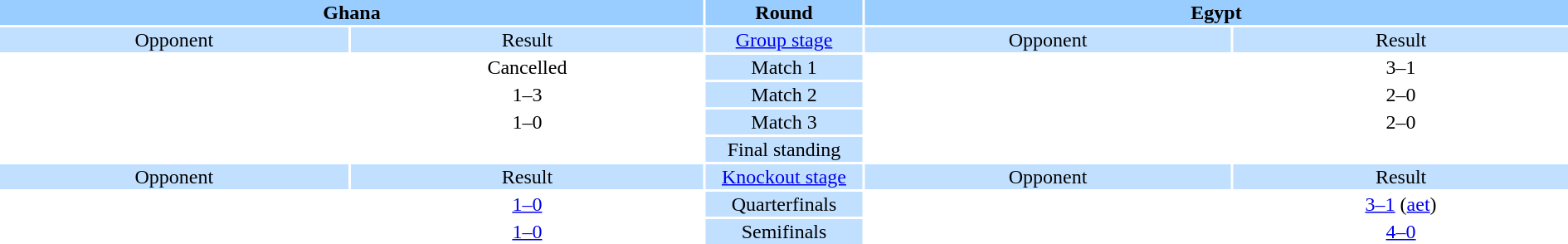<table style="width:100%; text-align:center;">
<tr style="vertical-align:top; background:#9cf;">
<th colspan=2 style="width:45%">Ghana</th>
<th>Round</th>
<th colspan=2 style="width:45%">Egypt</th>
</tr>
<tr style="vertical-align:top; background:#c1e0ff;">
<td>Opponent</td>
<td>Result</td>
<td><a href='#'>Group stage</a></td>
<td>Opponent</td>
<td>Result</td>
</tr>
<tr>
<td align=left></td>
<td>Cancelled</td>
<td style="background:#c1e0ff;">Match 1</td>
<td align=left></td>
<td>3–1</td>
</tr>
<tr>
<td align=left></td>
<td>1–3</td>
<td style="background:#c1e0ff;">Match 2</td>
<td align=left></td>
<td>2–0</td>
</tr>
<tr>
<td align=left></td>
<td>1–0</td>
<td style="background:#c1e0ff;">Match 3</td>
<td align=left></td>
<td>2–0</td>
</tr>
<tr style="vertical-align:top">
<td colspan="2" style="text-align:left"><br></td>
<td style="background:#c1e0ff;">Final standing</td>
<td colspan="2" style="text-align:left"><br></td>
</tr>
<tr style="vertical-align:top; background:#c1e0ff;">
<td>Opponent</td>
<td>Result</td>
<td><a href='#'>Knockout stage</a></td>
<td>Opponent</td>
<td>Result</td>
</tr>
<tr>
<td align=left></td>
<td><a href='#'>1–0</a></td>
<td style="background:#c1e0ff;">Quarterfinals</td>
<td align=left></td>
<td><a href='#'>3–1</a> (<a href='#'>aet</a>)</td>
</tr>
<tr>
<td align=left></td>
<td><a href='#'>1–0</a></td>
<td style="background:#c1e0ff;">Semifinals</td>
<td align=left></td>
<td><a href='#'>4–0</a></td>
</tr>
</table>
